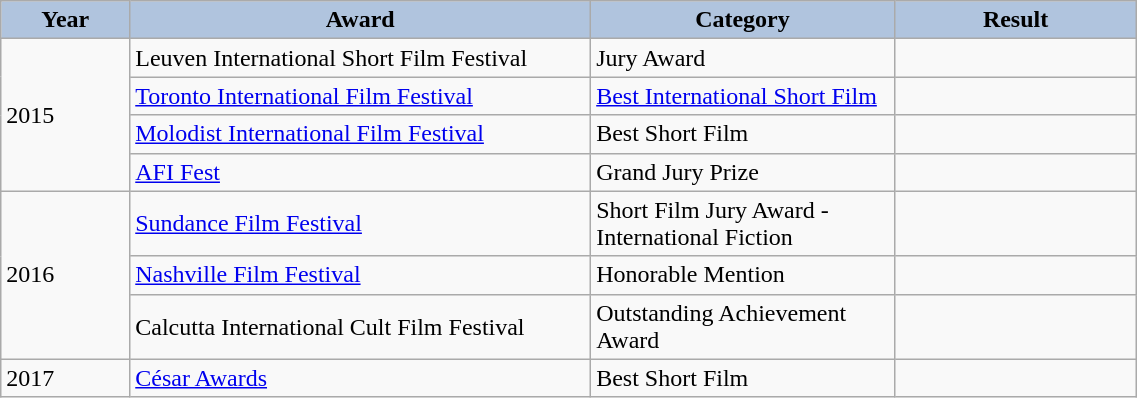<table class="wikitable" width="60%">
<tr>
<th style="width:10pt; background:LightSteelBlue;">Year</th>
<th style="width:100pt; background:LightSteelBlue;">Award</th>
<th style="width:40pt; background:LightSteelBlue;">Category</th>
<th style="width:50pt; background:LightSteelBlue;">Result</th>
</tr>
<tr>
<td rowspan="4">2015</td>
<td rowspan="1">Leuven International Short Film Festival</td>
<td>Jury Award</td>
<td></td>
</tr>
<tr>
<td rowspan="1"><a href='#'>Toronto International Film Festival</a></td>
<td><a href='#'>Best International Short Film</a></td>
<td></td>
</tr>
<tr>
<td rowspan="1"><a href='#'>Molodist International Film Festival</a></td>
<td>Best Short Film</td>
<td></td>
</tr>
<tr>
<td rowspan="1"><a href='#'>AFI Fest</a></td>
<td>Grand Jury Prize</td>
<td></td>
</tr>
<tr>
<td rowspan="3">2016</td>
<td rowspan="1"><a href='#'>Sundance Film Festival</a></td>
<td>Short Film Jury Award - International Fiction</td>
<td></td>
</tr>
<tr>
<td rowspan="1"><a href='#'>Nashville Film Festival</a></td>
<td>Honorable Mention</td>
<td></td>
</tr>
<tr>
<td rowspan="1">Calcutta International Cult Film Festival</td>
<td>Outstanding Achievement Award</td>
<td></td>
</tr>
<tr>
<td rowspan="1">2017</td>
<td rowspan="1"><a href='#'>César Awards</a></td>
<td>Best Short Film</td>
<td></td>
</tr>
</table>
